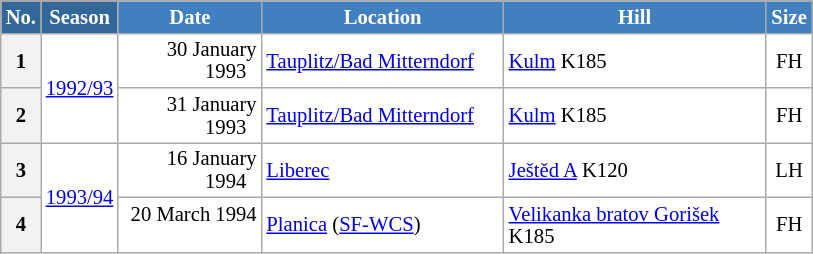<table class="wikitable sortable" style="font-size:86%; line-height:15px; text-align:left; border:grey solid 1px; border-collapse:collapse; background:#ffffff;">
<tr style="background:#efefef;">
<th style="background-color:#369; color:white; width:10px;">No.</th>
<th style="background-color:#369; color:white;  width:30px;">Season</th>
<th style="background-color:#4180be; color:white; width:89px;">Date</th>
<th style="background-color:#4180be; color:white; width:155px;">Location</th>
<th style="background-color:#4180be; color:white; width:168px;">Hill</th>
<th style="background-color:#4180be; color:white; width:25px;">Size</th>
</tr>
<tr>
<th scope=row style="text-align:center;">1</th>
<td align=center rowspan=2><a href='#'>1992/93</a></td>
<td align=right>30 January 1993  </td>
<td> <a href='#'>Tauplitz/Bad Mitterndorf</a></td>
<td><a href='#'>Kulm</a> K185</td>
<td align=center>FH</td>
</tr>
<tr>
<th scope=row style="text-align:center;">2</th>
<td align=right>31 January 1993  </td>
<td> <a href='#'>Tauplitz/Bad Mitterndorf</a></td>
<td><a href='#'>Kulm</a> K185</td>
<td align=center>FH</td>
</tr>
<tr>
<th scope=row style="text-align:center;">3</th>
<td align=center rowspan=2><a href='#'>1993/94</a></td>
<td align=right>16 January 1994  </td>
<td> <a href='#'>Liberec</a></td>
<td><a href='#'>Ještěd A</a> K120</td>
<td align=center>LH</td>
</tr>
<tr>
<th scope=row style="text-align:center;">4</th>
<td align=right>20 March 1994  </td>
<td> <a href='#'>Planica</a> (<a href='#'>SF-WCS</a>)</td>
<td><a href='#'>Velikanka bratov Gorišek</a> K185</td>
<td align=center>FH</td>
</tr>
</table>
